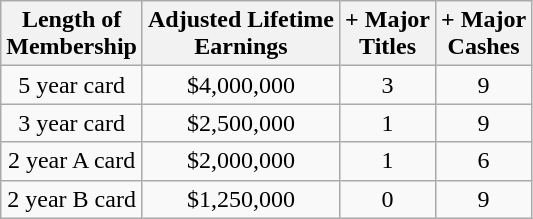<table class="wikitable" style="text-align: center">
<tr>
<th>Length of<br>Membership</th>
<th>Adjusted Lifetime<br>Earnings</th>
<th>+ Major<br>Titles</th>
<th>+ Major<br>Cashes</th>
</tr>
<tr>
<td>5 year card</td>
<td>$4,000,000</td>
<td>3</td>
<td>9</td>
</tr>
<tr>
<td>3 year card</td>
<td>$2,500,000</td>
<td>1</td>
<td>9</td>
</tr>
<tr>
<td>2 year A card</td>
<td>$2,000,000</td>
<td>1</td>
<td>6</td>
</tr>
<tr>
<td>2 year B card</td>
<td>$1,250,000</td>
<td>0</td>
<td>9</td>
</tr>
</table>
